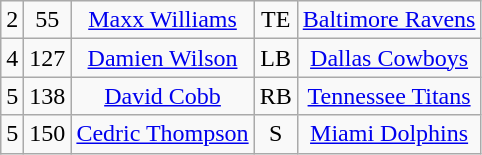<table class="wikitable" style="text-align:center">
<tr>
<td>2</td>
<td>55</td>
<td><a href='#'>Maxx Williams</a></td>
<td>TE</td>
<td><a href='#'>Baltimore Ravens</a></td>
</tr>
<tr>
<td>4</td>
<td>127</td>
<td><a href='#'>Damien Wilson</a></td>
<td>LB</td>
<td><a href='#'>Dallas Cowboys</a></td>
</tr>
<tr>
<td>5</td>
<td>138</td>
<td><a href='#'>David Cobb</a></td>
<td>RB</td>
<td><a href='#'>Tennessee Titans</a></td>
</tr>
<tr>
<td>5</td>
<td>150</td>
<td><a href='#'>Cedric Thompson</a></td>
<td>S</td>
<td><a href='#'>Miami Dolphins</a></td>
</tr>
</table>
